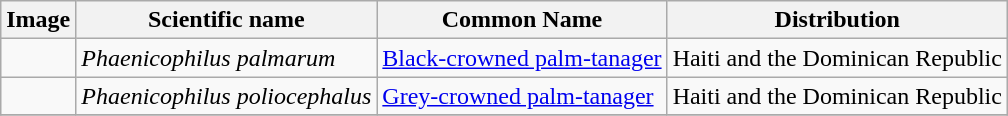<table class="wikitable">
<tr>
<th>Image</th>
<th>Scientific name</th>
<th>Common Name</th>
<th>Distribution</th>
</tr>
<tr>
<td></td>
<td><em>Phaenicophilus palmarum</em></td>
<td><a href='#'>Black-crowned palm-tanager</a></td>
<td>Haiti and the Dominican Republic</td>
</tr>
<tr>
<td></td>
<td><em>Phaenicophilus poliocephalus</em></td>
<td><a href='#'>Grey-crowned palm-tanager</a></td>
<td>Haiti and the Dominican Republic</td>
</tr>
<tr>
</tr>
</table>
